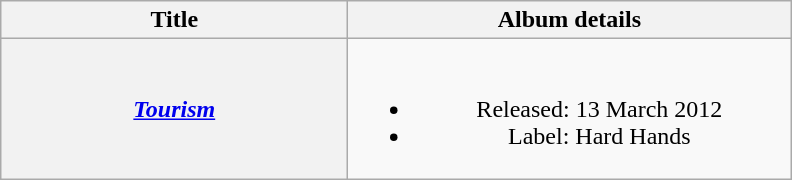<table class="wikitable plainrowheaders" style="text-align:center;">
<tr>
<th scope="col" style="width:14em;">Title</th>
<th scope="col" style="width:18em;">Album details</th>
</tr>
<tr>
<th scope="row"><em><a href='#'>Tourism</a></em></th>
<td><br><ul><li>Released: 13 March 2012</li><li>Label: Hard Hands</li></ul></td>
</tr>
</table>
